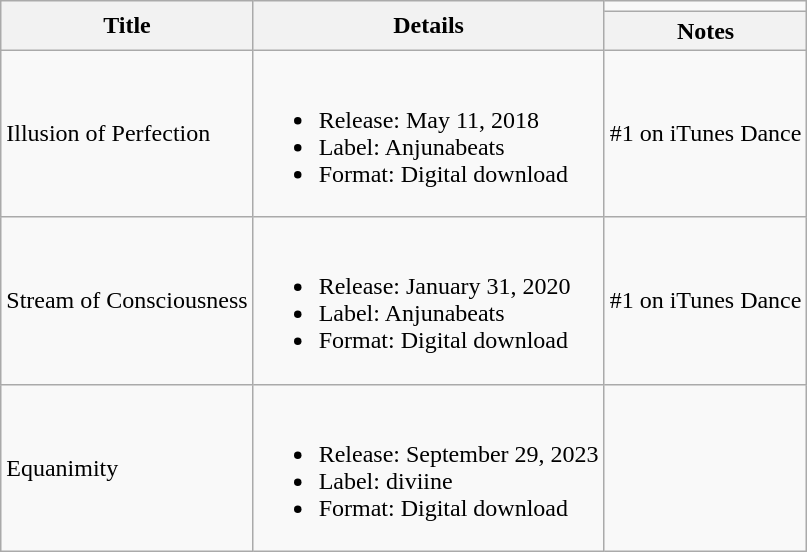<table class="wikitable">
<tr>
<th rowspan="2">Title</th>
<th rowspan="2">Details</th>
<td></td>
</tr>
<tr>
<th>Notes</th>
</tr>
<tr>
<td>Illusion of Perfection</td>
<td><br><ul><li>Release: May 11, 2018</li><li>Label: Anjunabeats</li><li>Format: Digital download</li></ul></td>
<td>#1 on iTunes Dance</td>
</tr>
<tr>
<td>Stream of Consciousness</td>
<td><br><ul><li>Release: January 31, 2020</li><li>Label: Anjunabeats</li><li>Format: Digital download</li></ul></td>
<td>#1 on iTunes Dance</td>
</tr>
<tr>
<td>Equanimity</td>
<td><br><ul><li>Release: September 29, 2023</li><li>Label: diviine</li><li>Format: Digital download</li></ul></td>
<td></td>
</tr>
</table>
